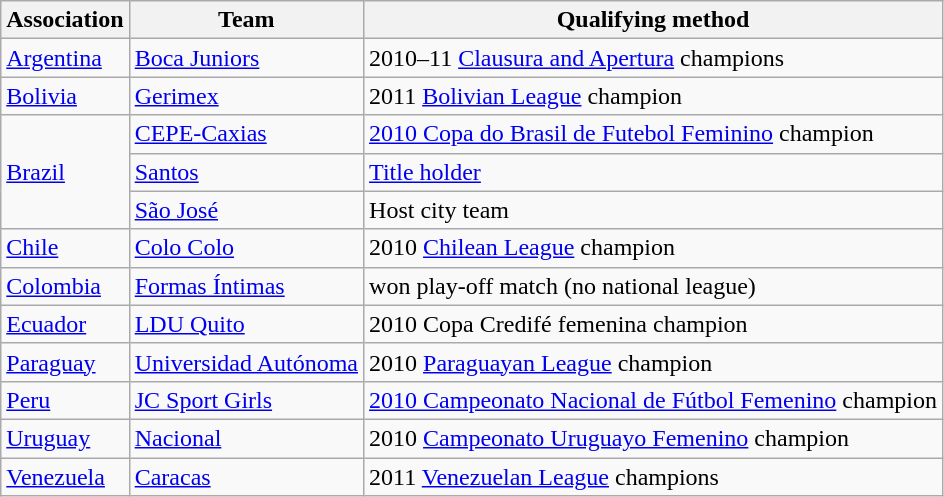<table class="wikitable">
<tr>
<th>Association</th>
<th>Team</th>
<th>Qualifying method</th>
</tr>
<tr>
<td> <a href='#'>Argentina</a></td>
<td><a href='#'>Boca Juniors</a></td>
<td>2010–11 <a href='#'>Clausura and Apertura</a> champions</td>
</tr>
<tr>
<td> <a href='#'>Bolivia</a></td>
<td><a href='#'>Gerimex</a></td>
<td>2011 <a href='#'>Bolivian League</a> champion</td>
</tr>
<tr>
<td rowspan=3> <a href='#'>Brazil</a></td>
<td><a href='#'>CEPE-Caxias</a></td>
<td><a href='#'>2010 Copa do Brasil de Futebol Feminino</a> champion</td>
</tr>
<tr>
<td><a href='#'>Santos</a></td>
<td><a href='#'>Title holder</a></td>
</tr>
<tr>
<td><a href='#'>São José</a></td>
<td>Host city team</td>
</tr>
<tr>
<td> <a href='#'>Chile</a></td>
<td><a href='#'>Colo Colo</a></td>
<td>2010 <a href='#'>Chilean League</a> champion</td>
</tr>
<tr>
<td> <a href='#'>Colombia</a></td>
<td><a href='#'>Formas Íntimas</a></td>
<td>won play-off match (no national league)</td>
</tr>
<tr>
<td> <a href='#'>Ecuador</a></td>
<td><a href='#'>LDU Quito</a></td>
<td>2010 Copa Credifé femenina champion</td>
</tr>
<tr>
<td> <a href='#'>Paraguay</a></td>
<td><a href='#'>Universidad Autónoma</a></td>
<td>2010 <a href='#'>Paraguayan League</a> champion</td>
</tr>
<tr>
<td> <a href='#'>Peru</a></td>
<td><a href='#'>JC Sport Girls</a></td>
<td><a href='#'>2010 Campeonato Nacional de Fútbol Femenino</a> champion</td>
</tr>
<tr>
<td> <a href='#'>Uruguay</a></td>
<td><a href='#'>Nacional</a></td>
<td>2010 <a href='#'>Campeonato Uruguayo Femenino</a> champion</td>
</tr>
<tr>
<td> <a href='#'>Venezuela</a></td>
<td><a href='#'>Caracas</a></td>
<td>2011 <a href='#'>Venezuelan League</a> champions</td>
</tr>
</table>
